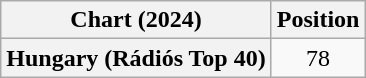<table class="wikitable plainrowheaders" style="text-align:center;">
<tr>
<th>Chart (2024)</th>
<th>Position</th>
</tr>
<tr>
<th scope="row">Hungary (Rádiós Top 40)</th>
<td>78</td>
</tr>
</table>
